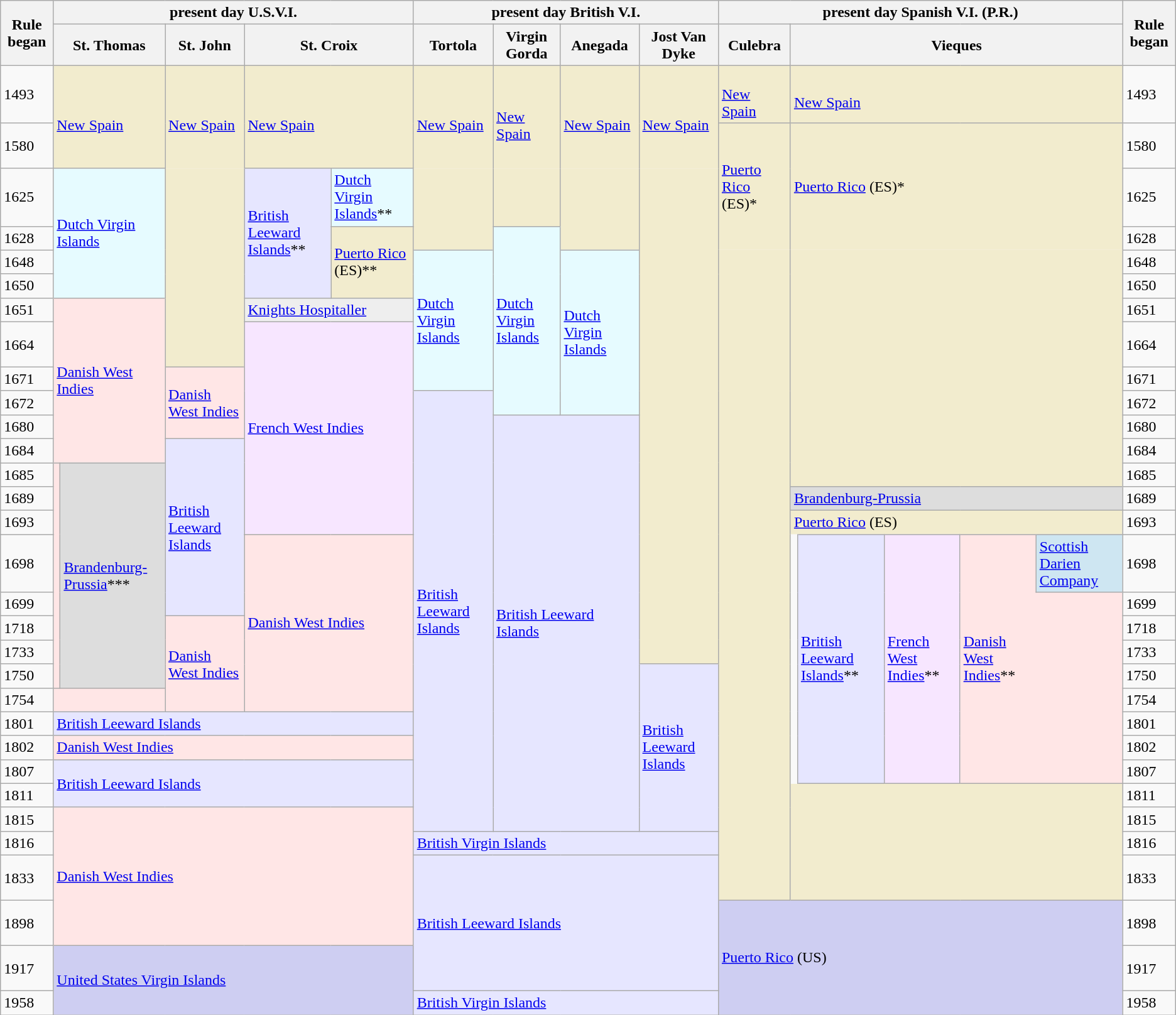<table class="wikitable mw-collapsible">
<tr>
<th rowspan="2">Rule began</th>
<th colspan="5">present day U.S.V.I.</th>
<th colspan="4">present day British V.I.</th>
<th colspan="6">present day Spanish V.I. (P.R.)</th>
<th rowspan="2">Rule began</th>
</tr>
<tr>
<th colspan="2">St. Thomas</th>
<th>St. John</th>
<th colspan="2">St. Croix</th>
<th>Tortola</th>
<th>Virgin Gorda</th>
<th>Anegada</th>
<th>Jost Van Dyke</th>
<th>Culebra</th>
<th colspan="5">Vieques</th>
</tr>
<tr>
<td>1493</td>
<td colspan="2" rowspan="2" style="background:#F2ECCE;"><br><a href='#'>New Spain</a></td>
<td style='background:#F2ECCE; border-style : solid solid none solid;' rowspan="2"><br><a href='#'>New Spain</a></td>
<td style='background:#F2ECCE;' colspan="2" rowspan="2"><br><a href='#'>New Spain</a></td>
<td style='background:#F2ECCE; border-style : solid solid none solid;' rowspan="2"><br><a href='#'>New Spain</a></td>
<td style='background:#F2ECCE; border-style : solid solid none solid;' rowspan="2"><br><a href='#'>New Spain</a></td>
<td style='background:#F2ECCE; border-style : solid solid none solid;' rowspan="2"><br><a href='#'>New Spain</a></td>
<td style='background:#F2ECCE; border-style : solid solid none solid;' rowspan="2"><br><a href='#'>New Spain</a></td>
<td style='background:#F2ECCE;'><br><a href='#'>New Spain</a></td>
<td colspan="5" style="background:#F2ECCE;"><br><a href='#'>New Spain</a></td>
<td>1493</td>
</tr>
<tr style=height:3em>
<td>1580</td>
<td rowspan="4" style="background:#F2ECCE; border-style : solid solid none solid;"><a href='#'>Puerto Rico</a> (ES)*</td>
<td colspan="5" rowspan="4" style="background:#F2ECCE; border-style : solid solid none solid;"><a href='#'>Puerto Rico</a> (ES)*</td>
<td>1580</td>
</tr>
<tr>
<td rowspan="2">1625</td>
<td colspan="2" rowspan="5" style="background:#E6FBFF; border-style : solid solid none solid;"><a href='#'>Dutch Virgin Islands</a></td>
<td rowspan="7" style="background:#F2ECCE; border-style : none solid none solid;"></td>
<td rowspan="5" style="background:#E6E6FF;"><a href='#'>British Leeward Islands</a>**</td>
<td style="background:#E6FBFF;"><a href='#'>Dutch Virgin Islands</a>**</td>
<td rowspan="3" style="background:#F2ECCE; border-style : none solid none solid;"></td>
<td style='background:#F2ECCE; border-style : none solid none solid;' rowspan="2"></td>
<td rowspan="3" style="background:#F2ECCE; border-style : none solid none solid;"></td>
<td rowspan="19" style="background:#F2ECCE; border-style : none solid none solid;"></td>
<td rowspan="2">1625</td>
</tr>
<tr>
<td rowspan="4" style="background:#F2ECCE;"><a href='#'>Puerto Rico</a> (ES)**</td>
</tr>
<tr>
<td>1628</td>
<td rowspan="7" style="background:#E6FBFF;"><a href='#'>Dutch Virgin Islands</a></td>
<td>1628</td>
</tr>
<tr>
<td>1648</td>
<td rowspan="5" style="background:#E6FBFF; border-style : solid solid none solid;"><a href='#'>Dutch Virgin Islands</a></td>
<td rowspan="6" style="background:#E6FBFF; border-style : solid solid none solid;"><a href='#'>Dutch Virgin Islands</a></td>
<td rowspan="25" style="background:#F2ECCE; border-style : none solid none solid;"></td>
<td colspan="5" rowspan="9" style="background:#F2ECCE; border-style : none solid none solid;"></td>
<td>1648</td>
</tr>
<tr>
<td>1650</td>
<td>1650</td>
</tr>
<tr>
<td>1651</td>
<td colspan="2" rowspan="6" style="background:#FFE6E6; border-style : solid none none solid;"><a href='#'>Danish West Indies</a></td>
<td colspan="2" style="background:#EEEEEE;"><a href='#'>Knights Hospitaller</a></td>
<td>1651</td>
</tr>
<tr style="height:3em">
<td>1664</td>
<td colspan="2" rowspan="8" style="background:#F7E6FF;"><a href='#'>French West Indies</a></td>
<td>1664</td>
</tr>
<tr>
<td>1671</td>
<td style="background:#FFE6E6;" rowspan="3"><a href='#'>Danish West Indies</a></td>
<td>1671</td>
</tr>
<tr>
<td>1672</td>
<td rowspan="18" style="background:#E6E6FF;"><a href='#'>British Leeward Islands</a></td>
<td>1672</td>
</tr>
<tr>
<td>1680</td>
<td colspan="2" rowspan="17" style="background:#E6E6FF;"><a href='#'>British Leeward Islands</a></td>
<td>1680</td>
</tr>
<tr>
<td>1684</td>
<td rowspan="7" style="background:#E6E6FF;"><a href='#'>British Leeward Islands</a></td>
<td>1684</td>
</tr>
<tr>
<td>1685</td>
<td style="background:#FFE6E6;" rowspan="9"></td>
<td rowspan="9" style="background:#DDDDDD;"><a href='#'>Brandenburg-Prussia</a>***</td>
<td>1685</td>
</tr>
<tr>
<td>1689</td>
<td colspan="5" style="background:#DDDDDD;"><a href='#'>Brandenburg-Prussia</a></td>
<td>1689</td>
</tr>
<tr>
<td>1693</td>
<td colspan="5" rowspan="2" style="background:#F2ECCE; border-style : solid solid none solid;"><a href='#'>Puerto Rico</a> (ES)</td>
<td>1693</td>
</tr>
<tr>
<td rowspan="2">1698</td>
<td style="background:#FFE6E6;" colspan="2" rowspan="7"><a href='#'>Danish West Indies</a></td>
<td rowspan="2">1698</td>
</tr>
<tr>
<td rowspan="9" style="border-style : none solid none solid;" style="background:#F2ECCE;"></td>
<td rowspan="9" style="background:#E6E6FF;"><a href='#'>British Leeward Islands</a>**</td>
<td rowspan="9" style="background:#F7E6FF;"><a href='#'>French West Indies</a>**</td>
<td style="background:#FFE6E6; border-style : solid none solid solid;" rowspan="9"><a href='#'>Danish West Indies</a>**</td>
<td style="background:#CEE6F2;"><a href='#'>Scottish Darien Company</a></td>
</tr>
<tr>
<td>1699</td>
<td style="background:#FFE6E6; border-style : solid solid solid none;"  rowspan="8"></td>
<td>1699</td>
</tr>
<tr>
<td>1718</td>
<td style="background:#FFE6E6;" rowspan="4"><a href='#'>Danish West Indies</a></td>
<td>1718</td>
</tr>
<tr>
<td>1733</td>
<td>1733</td>
</tr>
<tr>
<td>1750</td>
<td rowspan="7" style="background:#E6E6FF;"><a href='#'>British Leeward Islands</a></td>
<td>1750</td>
</tr>
<tr>
<td>1754</td>
<td style="background:#FFE6E6;" colspan="2"></td>
<td>1754</td>
</tr>
<tr>
<td>1801</td>
<td colspan="5" style="background:#E6E6FF;"><a href='#'>British Leeward Islands</a></td>
<td>1801</td>
</tr>
<tr>
<td>1802</td>
<td style="background:#FFE6E6;" colspan="5"><a href='#'>Danish West Indies</a></td>
<td>1802</td>
</tr>
<tr>
<td>1807</td>
<td colspan="5" rowspan="2" style="background:#E6E6FF;"><a href='#'>British Leeward Islands</a></td>
<td>1807</td>
</tr>
<tr>
<td>1811</td>
<td colspan="5" rowspan="4" style="background:#F2ECCE; border-style : none solid solid solid;"></td>
<td>1811</td>
</tr>
<tr>
<td>1815</td>
<td colspan="5" rowspan="4" style="background:#FFE6E6; border-style : solid solid none solid;"><a href='#'>Danish West Indies</a></td>
<td>1815</td>
</tr>
<tr>
<td>1816</td>
<td style="background:#E6E6FF;" colspan="4"><a href='#'>British Virgin Islands</a></td>
<td>1816</td>
</tr>
<tr style="height:3em">
<td>1833</td>
<td colspan="4" rowspan="3" style="background:#E6E6FF;"><a href='#'>British Leeward Islands</a></td>
<td>1833</td>
</tr>
<tr style="height:3em">
<td>1898</td>
<td colspan="6" rowspan="3" style="background:#CECEF2;"><a href='#'>Puerto Rico</a> (US)</td>
<td>1898</td>
</tr>
<tr style="height:3em">
<td>1917</td>
<td colspan="5" rowspan="2" style="background:#CECEF2;"><a href='#'>United States Virgin Islands</a></td>
<td>1917</td>
</tr>
<tr>
<td>1958</td>
<td style="background:#E6E6FF;" colspan="4"><a href='#'>British Virgin Islands</a></td>
<td>1958</td>
</tr>
</table>
